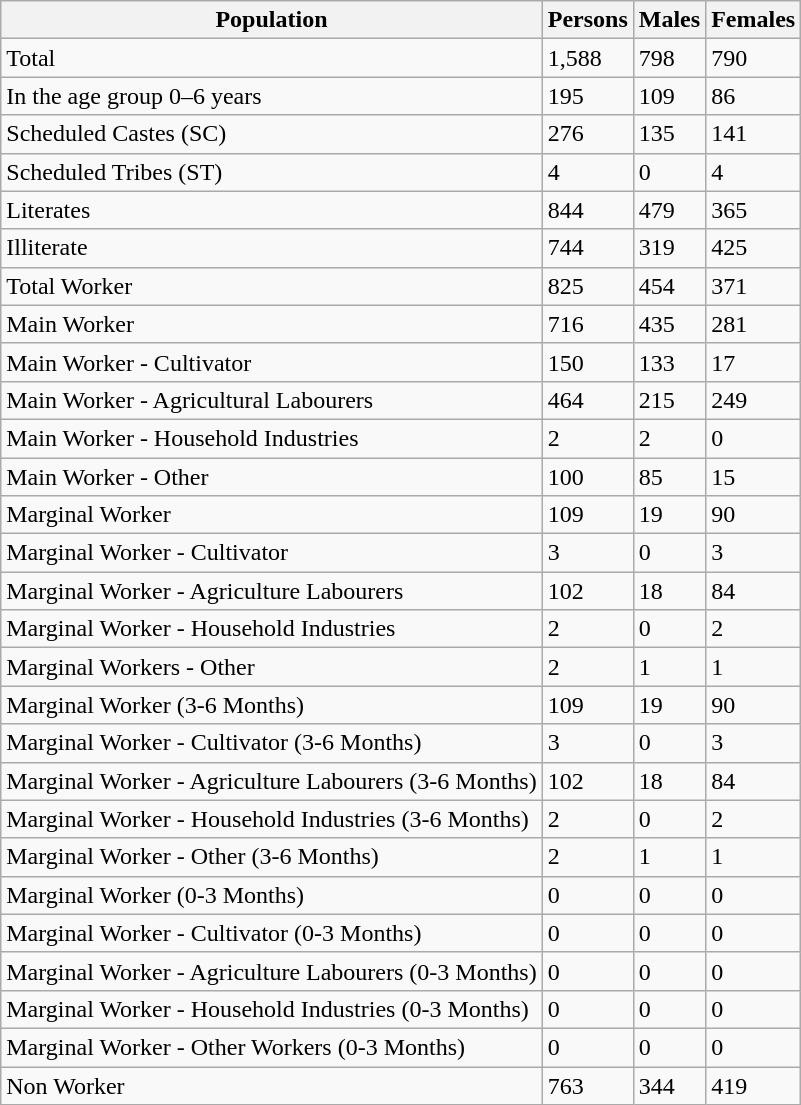<table class="wikitable">
<tr>
<th>Population</th>
<th>Persons</th>
<th>Males</th>
<th>Females</th>
</tr>
<tr>
<td>Total</td>
<td>1,588</td>
<td>798</td>
<td>790</td>
</tr>
<tr>
<td>In the age  group 0–6 years</td>
<td>195</td>
<td>109</td>
<td>86</td>
</tr>
<tr>
<td>Scheduled  Castes (SC)</td>
<td>276</td>
<td>135</td>
<td>141</td>
</tr>
<tr>
<td>Scheduled  Tribes (ST)</td>
<td>4</td>
<td>0</td>
<td>4</td>
</tr>
<tr>
<td>Literates</td>
<td>844</td>
<td>479</td>
<td>365</td>
</tr>
<tr>
<td>Illiterate</td>
<td>744</td>
<td>319</td>
<td>425</td>
</tr>
<tr>
<td>Total Worker</td>
<td>825</td>
<td>454</td>
<td>371</td>
</tr>
<tr>
<td>Main Worker</td>
<td>716</td>
<td>435</td>
<td>281</td>
</tr>
<tr>
<td>Main Worker -  Cultivator</td>
<td>150</td>
<td>133</td>
<td>17</td>
</tr>
<tr>
<td>Main Worker -  Agricultural Labourers</td>
<td>464</td>
<td>215</td>
<td>249</td>
</tr>
<tr>
<td>Main Worker -  Household Industries</td>
<td>2</td>
<td>2</td>
<td>0</td>
</tr>
<tr>
<td>Main Worker -  Other</td>
<td>100</td>
<td>85</td>
<td>15</td>
</tr>
<tr>
<td>Marginal  Worker</td>
<td>109</td>
<td>19</td>
<td>90</td>
</tr>
<tr>
<td>Marginal  Worker - Cultivator</td>
<td>3</td>
<td>0</td>
<td>3</td>
</tr>
<tr>
<td>Marginal  Worker - Agriculture Labourers</td>
<td>102</td>
<td>18</td>
<td>84</td>
</tr>
<tr>
<td>Marginal  Worker - Household Industries</td>
<td>2</td>
<td>0</td>
<td>2</td>
</tr>
<tr>
<td>Marginal  Workers - Other</td>
<td>2</td>
<td>1</td>
<td>1</td>
</tr>
<tr>
<td>Marginal  Worker (3-6 Months)</td>
<td>109</td>
<td>19</td>
<td>90</td>
</tr>
<tr>
<td>Marginal  Worker - Cultivator (3-6 Months)</td>
<td>3</td>
<td>0</td>
<td>3</td>
</tr>
<tr>
<td>Marginal  Worker - Agriculture Labourers (3-6 Months)</td>
<td>102</td>
<td>18</td>
<td>84</td>
</tr>
<tr>
<td>Marginal  Worker - Household Industries (3-6 Months)</td>
<td>2</td>
<td>0</td>
<td>2</td>
</tr>
<tr>
<td>Marginal  Worker - Other (3-6 Months)</td>
<td>2</td>
<td>1</td>
<td>1</td>
</tr>
<tr>
<td>Marginal  Worker (0-3 Months)</td>
<td>0</td>
<td>0</td>
<td>0</td>
</tr>
<tr>
<td>Marginal  Worker - Cultivator (0-3 Months)</td>
<td>0</td>
<td>0</td>
<td>0</td>
</tr>
<tr>
<td>Marginal  Worker - Agriculture Labourers (0-3 Months)</td>
<td>0</td>
<td>0</td>
<td>0</td>
</tr>
<tr>
<td>Marginal  Worker - Household Industries (0-3 Months)</td>
<td>0</td>
<td>0</td>
<td>0</td>
</tr>
<tr>
<td>Marginal  Worker - Other Workers (0-3 Months)</td>
<td>0</td>
<td>0</td>
<td>0</td>
</tr>
<tr>
<td>Non Worker</td>
<td>763</td>
<td>344</td>
<td>419</td>
</tr>
</table>
